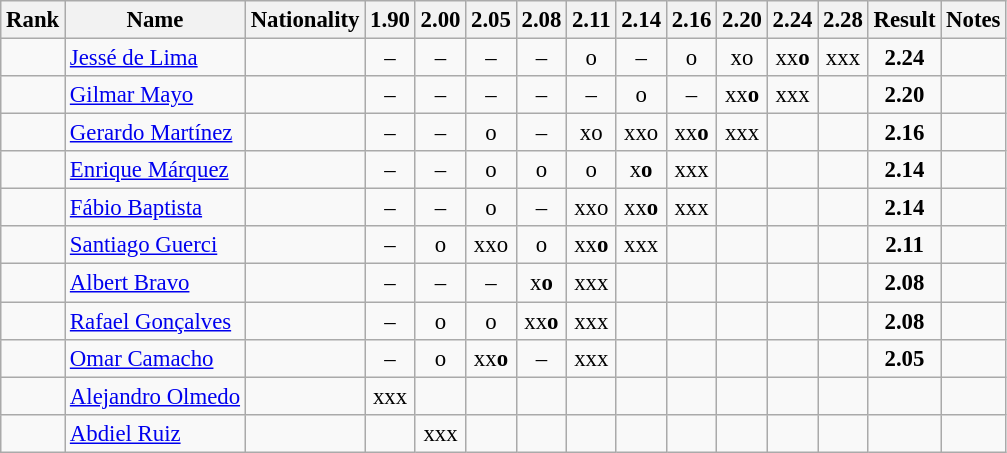<table class="wikitable sortable" style="text-align:center;font-size:95%">
<tr>
<th>Rank</th>
<th>Name</th>
<th>Nationality</th>
<th>1.90</th>
<th>2.00</th>
<th>2.05</th>
<th>2.08</th>
<th>2.11</th>
<th>2.14</th>
<th>2.16</th>
<th>2.20</th>
<th>2.24</th>
<th>2.28</th>
<th>Result</th>
<th>Notes</th>
</tr>
<tr>
<td></td>
<td align=left><a href='#'>Jessé de Lima</a></td>
<td align=left></td>
<td>–</td>
<td>–</td>
<td>–</td>
<td>–</td>
<td>o</td>
<td>–</td>
<td>o</td>
<td>xo</td>
<td>xx<strong>o</strong></td>
<td>xxx</td>
<td><strong>2.24</strong></td>
<td></td>
</tr>
<tr>
<td></td>
<td align=left><a href='#'>Gilmar Mayo</a></td>
<td align=left></td>
<td>–</td>
<td>–</td>
<td>–</td>
<td>–</td>
<td>–</td>
<td>o</td>
<td>–</td>
<td>xx<strong>o</strong></td>
<td>xxx</td>
<td></td>
<td><strong>2.20</strong></td>
<td></td>
</tr>
<tr>
<td></td>
<td align=left><a href='#'>Gerardo Martínez</a></td>
<td align=left></td>
<td>–</td>
<td>–</td>
<td>o</td>
<td>–</td>
<td>xo</td>
<td>xxo</td>
<td>xx<strong>o</strong></td>
<td>xxx</td>
<td></td>
<td></td>
<td><strong>2.16</strong></td>
<td></td>
</tr>
<tr>
<td></td>
<td align=left><a href='#'>Enrique Márquez</a></td>
<td align=left></td>
<td>–</td>
<td>–</td>
<td>o</td>
<td>o</td>
<td>o</td>
<td>x<strong>o</strong></td>
<td>xxx</td>
<td></td>
<td></td>
<td></td>
<td><strong>2.14</strong></td>
<td></td>
</tr>
<tr>
<td></td>
<td align=left><a href='#'>Fábio Baptista</a></td>
<td align=left></td>
<td>–</td>
<td>–</td>
<td>o</td>
<td>–</td>
<td>xxo</td>
<td>xx<strong>o</strong></td>
<td>xxx</td>
<td></td>
<td></td>
<td></td>
<td><strong>2.14</strong></td>
<td></td>
</tr>
<tr>
<td></td>
<td align=left><a href='#'>Santiago Guerci</a></td>
<td align=left></td>
<td>–</td>
<td>o</td>
<td>xxo</td>
<td>o</td>
<td>xx<strong>o</strong></td>
<td>xxx</td>
<td></td>
<td></td>
<td></td>
<td></td>
<td><strong>2.11</strong></td>
<td></td>
</tr>
<tr>
<td></td>
<td align=left><a href='#'>Albert Bravo</a></td>
<td align=left></td>
<td>–</td>
<td>–</td>
<td>–</td>
<td>x<strong>o</strong></td>
<td>xxx</td>
<td></td>
<td></td>
<td></td>
<td></td>
<td></td>
<td><strong>2.08</strong></td>
<td></td>
</tr>
<tr>
<td></td>
<td align=left><a href='#'>Rafael Gonçalves</a></td>
<td align=left></td>
<td>–</td>
<td>o</td>
<td>o</td>
<td>xx<strong>o</strong></td>
<td>xxx</td>
<td></td>
<td></td>
<td></td>
<td></td>
<td></td>
<td><strong>2.08</strong></td>
<td></td>
</tr>
<tr>
<td></td>
<td align=left><a href='#'>Omar Camacho</a></td>
<td align=left></td>
<td>–</td>
<td>o</td>
<td>xx<strong>o</strong></td>
<td>–</td>
<td>xxx</td>
<td></td>
<td></td>
<td></td>
<td></td>
<td></td>
<td><strong>2.05</strong></td>
<td></td>
</tr>
<tr>
<td></td>
<td align=left><a href='#'>Alejandro Olmedo</a></td>
<td align=left></td>
<td>xxx</td>
<td></td>
<td></td>
<td></td>
<td></td>
<td></td>
<td></td>
<td></td>
<td></td>
<td></td>
<td><strong></strong></td>
<td></td>
</tr>
<tr>
<td></td>
<td align=left><a href='#'>Abdiel Ruiz</a></td>
<td align=left></td>
<td></td>
<td>xxx</td>
<td></td>
<td></td>
<td></td>
<td></td>
<td></td>
<td></td>
<td></td>
<td></td>
<td><strong></strong></td>
<td></td>
</tr>
</table>
